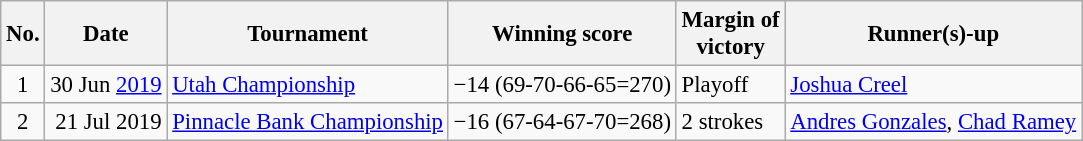<table class="wikitable" style="font-size:95%;">
<tr>
<th>No.</th>
<th>Date</th>
<th>Tournament</th>
<th>Winning score</th>
<th>Margin of<br>victory</th>
<th>Runner(s)-up</th>
</tr>
<tr>
<td align=center>1</td>
<td align=right>30 Jun <a href='#'>2019</a></td>
<td><a href='#'>Utah Championship</a></td>
<td>−14 (69-70-66-65=270)</td>
<td>Playoff</td>
<td> <a href='#'>Joshua Creel</a></td>
</tr>
<tr>
<td align=center>2</td>
<td align=right>21 Jul 2019</td>
<td><a href='#'>Pinnacle Bank Championship</a></td>
<td>−16 (67-64-67-70=268)</td>
<td>2 strokes</td>
<td> <a href='#'>Andres Gonzales</a>,  <a href='#'>Chad Ramey</a></td>
</tr>
</table>
